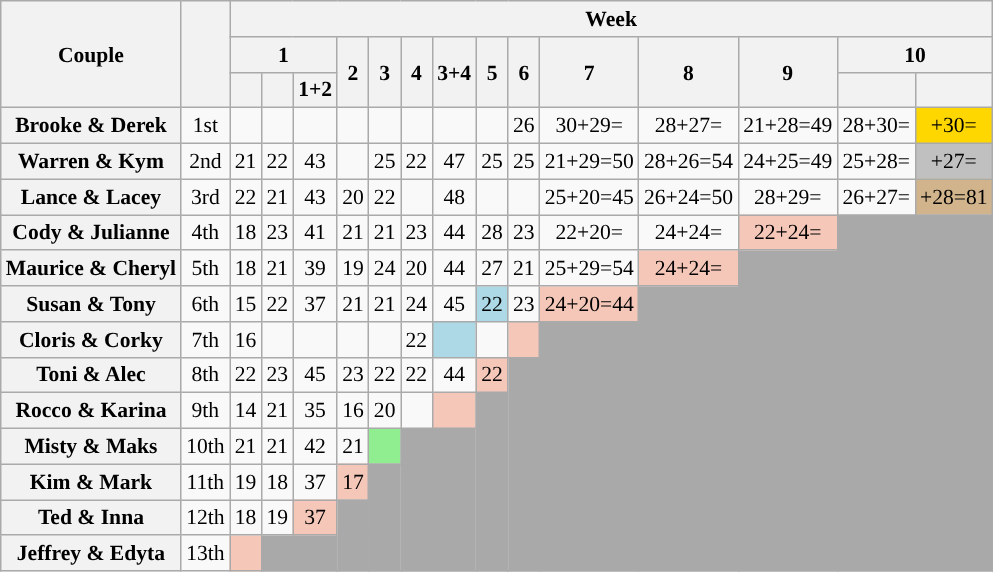<table class="wikitable sortable" style="text-align:center; font-size:90%">
<tr>
<th scope="col" rowspan="3" style="text-align:center;">Couple</th>
<th scope="col" rowspan="3" style="text-align:center;"></th>
<th colspan="14" style="text-align:center;">Week</th>
</tr>
<tr>
<th scope="col" colspan="3">1</th>
<th scope="col" rowspan=2>2</th>
<th scope="col" rowspan=2>3</th>
<th scope="col" rowspan=2>4</th>
<th scope="col" rowspan=2>3+4</th>
<th scope="col" rowspan=2>5</th>
<th scope="col" rowspan=2>6</th>
<th scope="col" rowspan=2>7</th>
<th scope="col" rowspan=2>8</th>
<th scope="col" rowspan=2>9</th>
<th colspan="2" scope="col">10</th>
</tr>
<tr>
<th></th>
<th></th>
<th>1+2</th>
<th></th>
<th></th>
</tr>
<tr>
<th scope="row">Brooke & Derek</th>
<td>1st</td>
<td></td>
<td></td>
<td></td>
<td></td>
<td></td>
<td></td>
<td></td>
<td></td>
<td>26</td>
<td>30+29=</td>
<td>28+27=</td>
<td>21+28=49</td>
<td>28+30=</td>
<td style="background:gold;" >+30=</td>
</tr>
<tr>
<th scope="row">Warren & Kym</th>
<td>2nd</td>
<td>21</td>
<td>22</td>
<td>43</td>
<td></td>
<td>25</td>
<td>22</td>
<td>47</td>
<td>25</td>
<td>25</td>
<td>21+29=50</td>
<td>28+26=54</td>
<td>24+25=49</td>
<td>25+28=</td>
<td style="background:silver;" >+27=</td>
</tr>
<tr>
<th scope="row">Lance & Lacey</th>
<td>3rd</td>
<td>22</td>
<td>21</td>
<td>43</td>
<td>20</td>
<td>22</td>
<td></td>
<td>48</td>
<td></td>
<td></td>
<td>25+20=45</td>
<td>26+24=50</td>
<td>28+29=</td>
<td>26+27=</td>
<td style="background:tan;" >+28=81</td>
</tr>
<tr>
<th scope="row">Cody & Julianne</th>
<td>4th</td>
<td>18</td>
<td>23</td>
<td>41</td>
<td>21</td>
<td>21</td>
<td>23</td>
<td>44</td>
<td>28</td>
<td>23</td>
<td>22+20=</td>
<td>24+24=</td>
<td bgcolor=f4c7b8 >22+24=</td>
<td colspan="2" rowspan="10" style="background:darkgrey;"></td>
</tr>
<tr>
<th scope="row">Maurice & Cheryl</th>
<td>5th</td>
<td>18</td>
<td>21</td>
<td>39</td>
<td>19</td>
<td>24</td>
<td>20</td>
<td>44</td>
<td>27</td>
<td>21</td>
<td>25+29=54</td>
<td bgcolor=f4c7b8 >24+24=</td>
<td rowspan="9" style="background:darkgrey;"></td>
</tr>
<tr>
<th scope="row">Susan & Tony</th>
<td>6th</td>
<td>15</td>
<td>22</td>
<td>37</td>
<td>21</td>
<td>21</td>
<td>24</td>
<td>45</td>
<td bgcolor=lightblue>22</td>
<td>23</td>
<td bgcolor=f4c7b8 >24+20=44</td>
<td rowspan="8" style="background:darkgrey;"></td>
</tr>
<tr>
<th scope="row">Cloris & Corky</th>
<td>7th</td>
<td>16</td>
<td></td>
<td></td>
<td></td>
<td></td>
<td>22</td>
<td bgcolor=lightblue></td>
<td></td>
<td bgcolor=f4c7b8></td>
<td rowspan="7" style="background:darkgrey;"></td>
</tr>
<tr>
<th scope="row">Toni & Alec</th>
<td>8th</td>
<td>22</td>
<td>23</td>
<td>45</td>
<td>23</td>
<td>22</td>
<td>22</td>
<td>44</td>
<td bgcolor=f4c7b8>22</td>
<td rowspan="6" style="background:darkgrey;"></td>
</tr>
<tr>
<th scope="row">Rocco & Karina</th>
<td>9th</td>
<td>14</td>
<td>21</td>
<td>35</td>
<td>16</td>
<td>20</td>
<td></td>
<td bgcolor=f4c7b8></td>
<td rowspan="5" style="background:darkgrey;"></td>
</tr>
<tr>
<th scope="row">Misty & Maks</th>
<td>10th</td>
<td>21</td>
<td>21</td>
<td>42</td>
<td>21</td>
<td style="background:lightgreen" ></td>
<td colspan="2" rowspan="4" style="background:darkgrey;"></td>
</tr>
<tr>
<th scope="row">Kim & Mark</th>
<td>11th</td>
<td>19</td>
<td>18</td>
<td>37</td>
<td bgcolor=f4c7b8>17</td>
<td rowspan="3" style="background:darkgrey;"></td>
</tr>
<tr>
<th scope="row">Ted & Inna</th>
<td>12th</td>
<td>18</td>
<td>19</td>
<td bgcolor=f4c7b8>37</td>
<td rowspan="2" style="background:darkgrey;"></td>
</tr>
<tr>
<th scope="row">Jeffrey & Edyta</th>
<td>13th</td>
<td bgcolor=f4c7b8></td>
<td colspan="2" style="background:darkgrey;"></td>
</tr>
</table>
